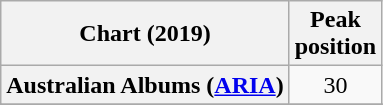<table class="wikitable sortable plainrowheaders" style="text-align:center">
<tr>
<th scope="col">Chart (2019)</th>
<th scope="col">Peak<br>position</th>
</tr>
<tr>
<th scope="row">Australian Albums (<a href='#'>ARIA</a>)</th>
<td>30</td>
</tr>
<tr>
</tr>
<tr>
</tr>
</table>
